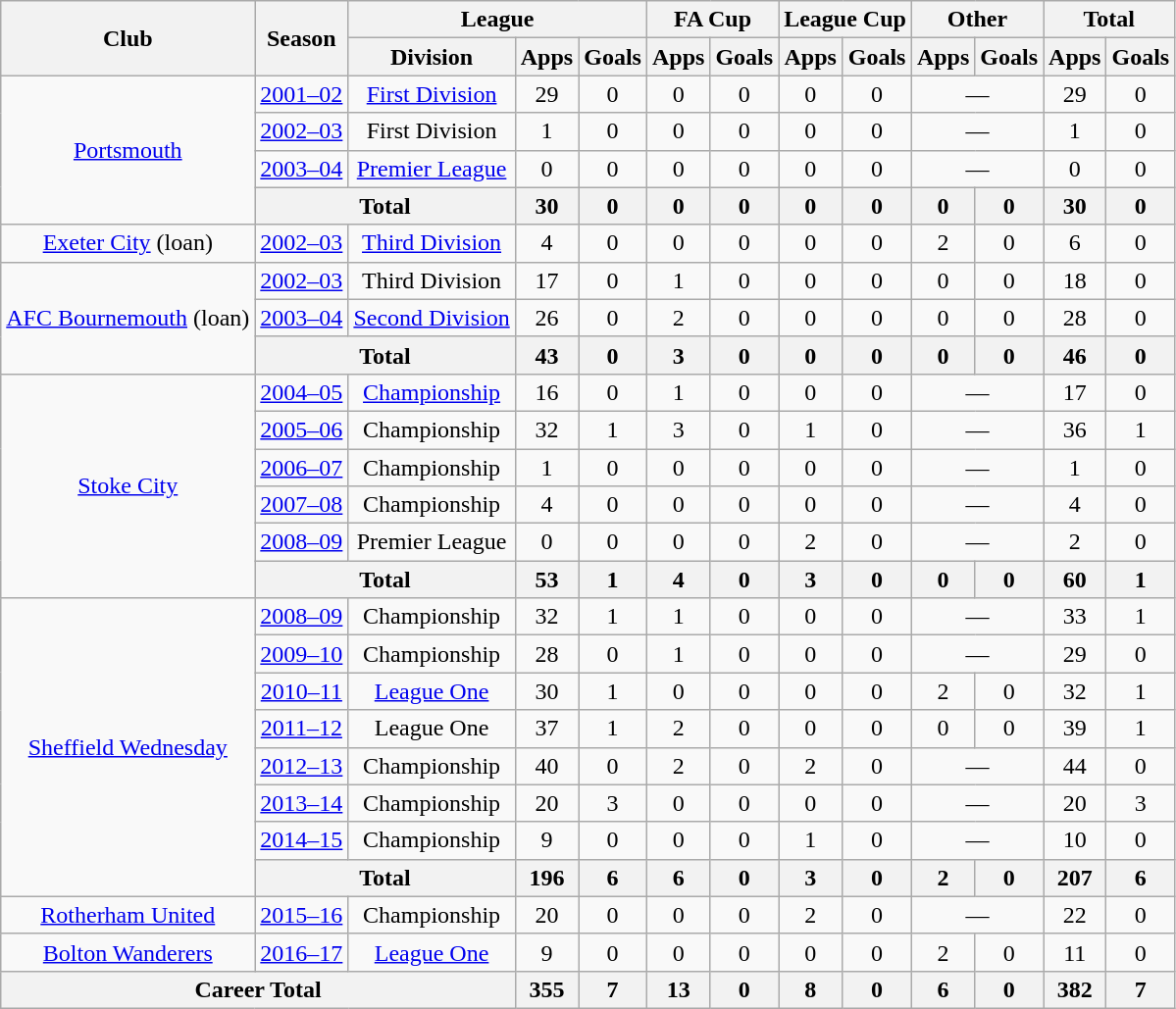<table class="wikitable" style="text-align: center;">
<tr>
<th rowspan="2">Club</th>
<th rowspan="2">Season</th>
<th colspan="3">League</th>
<th colspan="2">FA Cup</th>
<th colspan="2">League Cup</th>
<th colspan="2">Other</th>
<th colspan="2">Total</th>
</tr>
<tr>
<th>Division</th>
<th>Apps</th>
<th>Goals</th>
<th>Apps</th>
<th>Goals</th>
<th>Apps</th>
<th>Goals</th>
<th>Apps</th>
<th>Goals</th>
<th>Apps</th>
<th>Goals</th>
</tr>
<tr>
<td rowspan="4"><a href='#'>Portsmouth</a></td>
<td><a href='#'>2001–02</a></td>
<td><a href='#'>First Division</a></td>
<td>29</td>
<td>0</td>
<td>0</td>
<td>0</td>
<td>0</td>
<td>0</td>
<td colspan="2">—</td>
<td>29</td>
<td>0</td>
</tr>
<tr>
<td><a href='#'>2002–03</a></td>
<td>First Division</td>
<td>1</td>
<td>0</td>
<td>0</td>
<td>0</td>
<td>0</td>
<td>0</td>
<td colspan="2">—</td>
<td>1</td>
<td>0</td>
</tr>
<tr>
<td><a href='#'>2003–04</a></td>
<td><a href='#'>Premier League</a></td>
<td>0</td>
<td>0</td>
<td>0</td>
<td>0</td>
<td>0</td>
<td>0</td>
<td colspan="2">—</td>
<td>0</td>
<td>0</td>
</tr>
<tr>
<th colspan="2">Total</th>
<th>30</th>
<th>0</th>
<th>0</th>
<th>0</th>
<th>0</th>
<th>0</th>
<th>0</th>
<th>0</th>
<th>30</th>
<th>0</th>
</tr>
<tr>
<td><a href='#'>Exeter City</a> (loan)</td>
<td><a href='#'>2002–03</a></td>
<td><a href='#'>Third Division</a></td>
<td>4</td>
<td>0</td>
<td>0</td>
<td>0</td>
<td>0</td>
<td>0</td>
<td>2</td>
<td>0</td>
<td>6</td>
<td>0</td>
</tr>
<tr>
<td rowspan="3"><a href='#'>AFC Bournemouth</a> (loan)</td>
<td><a href='#'>2002–03</a></td>
<td>Third Division</td>
<td>17</td>
<td>0</td>
<td>1</td>
<td>0</td>
<td>0</td>
<td>0</td>
<td>0</td>
<td>0</td>
<td>18</td>
<td>0</td>
</tr>
<tr>
<td><a href='#'>2003–04</a></td>
<td><a href='#'>Second Division</a></td>
<td>26</td>
<td>0</td>
<td>2</td>
<td>0</td>
<td>0</td>
<td>0</td>
<td>0</td>
<td>0</td>
<td>28</td>
<td>0</td>
</tr>
<tr>
<th colspan="2">Total</th>
<th>43</th>
<th>0</th>
<th>3</th>
<th>0</th>
<th>0</th>
<th>0</th>
<th>0</th>
<th>0</th>
<th>46</th>
<th>0</th>
</tr>
<tr>
<td rowspan="6"><a href='#'>Stoke City</a></td>
<td><a href='#'>2004–05</a></td>
<td><a href='#'>Championship</a></td>
<td>16</td>
<td>0</td>
<td>1</td>
<td>0</td>
<td>0</td>
<td>0</td>
<td colspan="2">—</td>
<td>17</td>
<td>0</td>
</tr>
<tr>
<td><a href='#'>2005–06</a></td>
<td>Championship</td>
<td>32</td>
<td>1</td>
<td>3</td>
<td>0</td>
<td>1</td>
<td>0</td>
<td colspan="2">—</td>
<td>36</td>
<td>1</td>
</tr>
<tr>
<td><a href='#'>2006–07</a></td>
<td>Championship</td>
<td>1</td>
<td>0</td>
<td>0</td>
<td>0</td>
<td>0</td>
<td>0</td>
<td colspan="2">—</td>
<td>1</td>
<td>0</td>
</tr>
<tr>
<td><a href='#'>2007–08</a></td>
<td>Championship</td>
<td>4</td>
<td>0</td>
<td>0</td>
<td>0</td>
<td>0</td>
<td>0</td>
<td colspan="2">—</td>
<td>4</td>
<td>0</td>
</tr>
<tr>
<td><a href='#'>2008–09</a></td>
<td>Premier League</td>
<td>0</td>
<td>0</td>
<td>0</td>
<td>0</td>
<td>2</td>
<td>0</td>
<td colspan="2">—</td>
<td>2</td>
<td>0</td>
</tr>
<tr>
<th colspan="2">Total</th>
<th>53</th>
<th>1</th>
<th>4</th>
<th>0</th>
<th>3</th>
<th>0</th>
<th>0</th>
<th>0</th>
<th>60</th>
<th>1</th>
</tr>
<tr>
<td rowspan="8"><a href='#'>Sheffield Wednesday</a></td>
<td><a href='#'>2008–09</a></td>
<td>Championship</td>
<td>32</td>
<td>1</td>
<td>1</td>
<td>0</td>
<td>0</td>
<td>0</td>
<td colspan="2">—</td>
<td>33</td>
<td>1</td>
</tr>
<tr>
<td><a href='#'>2009–10</a></td>
<td>Championship</td>
<td>28</td>
<td>0</td>
<td>1</td>
<td>0</td>
<td>0</td>
<td>0</td>
<td colspan="2">—</td>
<td>29</td>
<td>0</td>
</tr>
<tr>
<td><a href='#'>2010–11</a></td>
<td><a href='#'>League One</a></td>
<td>30</td>
<td>1</td>
<td>0</td>
<td>0</td>
<td>0</td>
<td>0</td>
<td>2</td>
<td>0</td>
<td>32</td>
<td>1</td>
</tr>
<tr>
<td><a href='#'>2011–12</a></td>
<td>League One</td>
<td>37</td>
<td>1</td>
<td>2</td>
<td>0</td>
<td>0</td>
<td>0</td>
<td>0</td>
<td>0</td>
<td>39</td>
<td>1</td>
</tr>
<tr>
<td><a href='#'>2012–13</a></td>
<td>Championship</td>
<td>40</td>
<td>0</td>
<td>2</td>
<td>0</td>
<td>2</td>
<td>0</td>
<td colspan="2">—</td>
<td>44</td>
<td>0</td>
</tr>
<tr>
<td><a href='#'>2013–14</a></td>
<td>Championship</td>
<td>20</td>
<td>3</td>
<td>0</td>
<td>0</td>
<td>0</td>
<td>0</td>
<td colspan="2">—</td>
<td>20</td>
<td>3</td>
</tr>
<tr>
<td><a href='#'>2014–15</a></td>
<td>Championship</td>
<td>9</td>
<td>0</td>
<td>0</td>
<td>0</td>
<td>1</td>
<td>0</td>
<td colspan="2">—</td>
<td>10</td>
<td>0</td>
</tr>
<tr>
<th colspan="2">Total</th>
<th>196</th>
<th>6</th>
<th>6</th>
<th>0</th>
<th>3</th>
<th>0</th>
<th>2</th>
<th>0</th>
<th>207</th>
<th>6</th>
</tr>
<tr>
<td><a href='#'>Rotherham United</a></td>
<td><a href='#'>2015–16</a></td>
<td>Championship</td>
<td>20</td>
<td>0</td>
<td>0</td>
<td>0</td>
<td>2</td>
<td>0</td>
<td colspan="2">—</td>
<td>22</td>
<td>0</td>
</tr>
<tr>
<td><a href='#'>Bolton Wanderers</a></td>
<td><a href='#'>2016–17</a></td>
<td><a href='#'>League One</a></td>
<td>9</td>
<td>0</td>
<td>0</td>
<td>0</td>
<td>0</td>
<td>0</td>
<td>2</td>
<td>0</td>
<td>11</td>
<td>0</td>
</tr>
<tr>
<th colspan="3">Career Total</th>
<th>355</th>
<th>7</th>
<th>13</th>
<th>0</th>
<th>8</th>
<th>0</th>
<th>6</th>
<th>0</th>
<th>382</th>
<th>7</th>
</tr>
</table>
